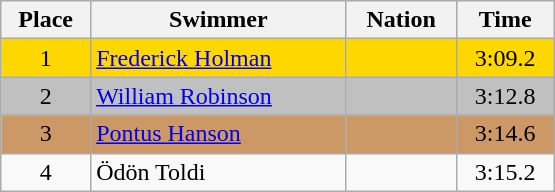<table class=wikitable width=370>
<tr>
<th>Place</th>
<th>Swimmer</th>
<th>Nation</th>
<th>Time</th>
</tr>
<tr bgcolor=gold>
<td align=center>1</td>
<td><a href='#'>Frederick Holman</a></td>
<td></td>
<td align=center>3:09.2</td>
</tr>
<tr bgcolor=silver>
<td align=center>2</td>
<td><a href='#'>William Robinson</a></td>
<td></td>
<td align=center>3:12.8</td>
</tr>
<tr bgcolor=cc9966>
<td align=center>3</td>
<td><a href='#'>Pontus Hanson</a></td>
<td></td>
<td align=center>3:14.6</td>
</tr>
<tr>
<td align=center>4</td>
<td>Ödön Toldi</td>
<td></td>
<td align=center>3:15.2</td>
</tr>
</table>
